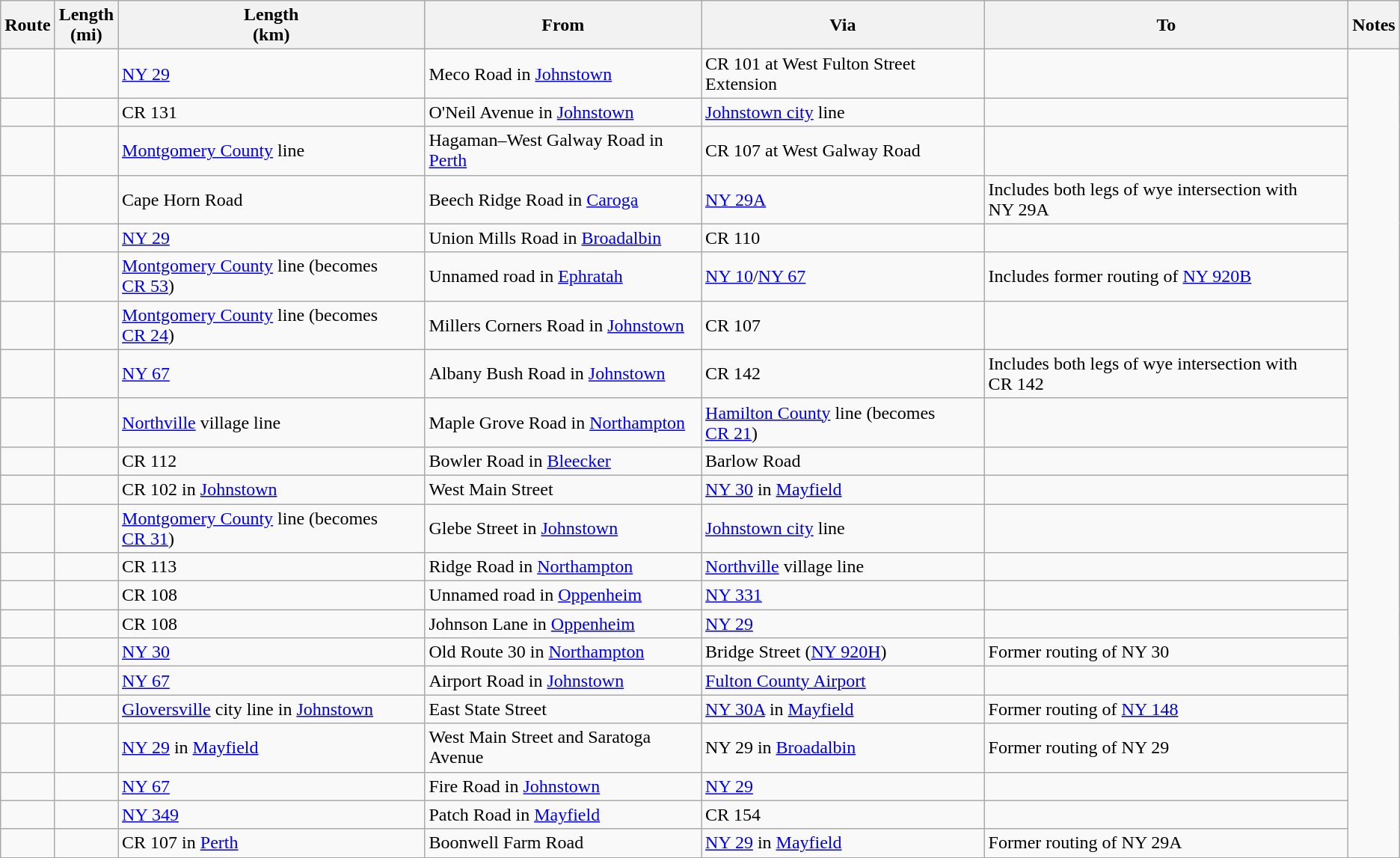<table class="wikitable sortable">
<tr>
<th>Route</th>
<th>Length<br>(mi)</th>
<th>Length<br>(km)</th>
<th class="unsortable">From</th>
<th class="unsortable">Via</th>
<th class="unsortable">To</th>
<th class="unsortable">Notes</th>
</tr>
<tr>
<td id="131"></td>
<td></td>
<td><a href='#'>NY&nbsp;29</a></td>
<td>Meco Road in <a href='#'>Johnstown</a></td>
<td>CR 101 at West Fulton Street Extension</td>
<td></td>
</tr>
<tr>
<td id="131A"></td>
<td></td>
<td>CR 131</td>
<td>O'Neil Avenue in <a href='#'>Johnstown</a></td>
<td><a href='#'>Johnstown city</a> line</td>
<td></td>
</tr>
<tr>
<td id="132"></td>
<td></td>
<td><a href='#'>Montgomery County</a> line</td>
<td>Hagaman–West Galway Road in <a href='#'>Perth</a></td>
<td>CR 107 at West Galway Road</td>
<td></td>
</tr>
<tr>
<td id="137"></td>
<td></td>
<td>Cape Horn Road</td>
<td>Beech Ridge Road in <a href='#'>Caroga</a></td>
<td><a href='#'>NY&nbsp;29A</a></td>
<td>Includes both legs of wye intersection with NY 29A</td>
</tr>
<tr>
<td id="138"></td>
<td></td>
<td><a href='#'>NY&nbsp;29</a></td>
<td>Union Mills Road in <a href='#'>Broadalbin</a></td>
<td>CR 110</td>
<td></td>
</tr>
<tr>
<td id="140"></td>
<td></td>
<td><a href='#'>Montgomery County</a> line (becomes <a href='#'>CR 53</a>)</td>
<td>Unnamed road in <a href='#'>Ephratah</a></td>
<td><a href='#'>NY 10</a>/<a href='#'>NY 67</a></td>
<td>Includes former routing of <a href='#'>NY&nbsp;920B</a></td>
</tr>
<tr>
<td id="142"></td>
<td></td>
<td><a href='#'>Montgomery County</a> line (becomes <a href='#'>CR 24</a>)</td>
<td>Millers Corners Road in <a href='#'>Johnstown</a></td>
<td>CR 107</td>
<td></td>
</tr>
<tr>
<td id="142A"></td>
<td></td>
<td><a href='#'>NY&nbsp;67</a></td>
<td>Albany Bush Road in <a href='#'>Johnstown</a></td>
<td>CR 142</td>
<td>Includes both legs of wye intersection with CR 142</td>
</tr>
<tr>
<td id="143"></td>
<td></td>
<td><a href='#'>Northville</a> village line</td>
<td>Maple Grove Road in <a href='#'>Northampton</a></td>
<td><a href='#'>Hamilton County</a> line (becomes <a href='#'>CR 21</a>)</td>
<td></td>
</tr>
<tr>
<td id="145"></td>
<td></td>
<td>CR 112</td>
<td>Bowler Road in <a href='#'>Bleecker</a></td>
<td>Barlow Road</td>
<td></td>
</tr>
<tr>
<td id="146"></td>
<td></td>
<td>CR 102 in <a href='#'>Johnstown</a></td>
<td>West Main Street</td>
<td><a href='#'>NY&nbsp;30</a> in <a href='#'>Mayfield</a></td>
<td></td>
</tr>
<tr>
<td id="148"></td>
<td></td>
<td><a href='#'>Montgomery County</a> line (becomes <a href='#'>CR 31</a>)</td>
<td>Glebe Street in <a href='#'>Johnstown</a></td>
<td><a href='#'>Johnstown city</a> line</td>
<td></td>
</tr>
<tr>
<td id="149"></td>
<td></td>
<td>CR 113</td>
<td>Ridge Road in <a href='#'>Northampton</a></td>
<td><a href='#'>Northville</a> village line</td>
<td></td>
</tr>
<tr>
<td id="150"></td>
<td></td>
<td>CR 108</td>
<td>Unnamed road in <a href='#'>Oppenheim</a></td>
<td><a href='#'>NY&nbsp;331</a></td>
<td></td>
</tr>
<tr>
<td id="151"></td>
<td></td>
<td>CR 108</td>
<td>Johnson Lane in <a href='#'>Oppenheim</a></td>
<td><a href='#'>NY&nbsp;29</a></td>
<td></td>
</tr>
<tr>
<td id="152"></td>
<td></td>
<td><a href='#'>NY&nbsp;30</a></td>
<td>Old Route 30 in <a href='#'>Northampton</a></td>
<td>Bridge Street (<a href='#'>NY&nbsp;920H</a>)</td>
<td>Former routing of NY 30</td>
</tr>
<tr>
<td id="153"></td>
<td></td>
<td><a href='#'>NY&nbsp;67</a></td>
<td>Airport Road in <a href='#'>Johnstown</a></td>
<td><a href='#'>Fulton County Airport</a></td>
<td></td>
</tr>
<tr>
<td id="154"></td>
<td></td>
<td><a href='#'>Gloversville</a> city line in <a href='#'>Johnstown</a></td>
<td>East State Street</td>
<td><a href='#'>NY&nbsp;30A</a> in <a href='#'>Mayfield</a></td>
<td>Former routing of <a href='#'>NY 148</a></td>
</tr>
<tr>
<td id="155"></td>
<td></td>
<td><a href='#'>NY&nbsp;29</a> in <a href='#'>Mayfield</a></td>
<td>West Main Street and Saratoga Avenue</td>
<td>NY 29 in <a href='#'>Broadalbin</a></td>
<td>Former routing of NY 29</td>
</tr>
<tr>
<td id="156"></td>
<td></td>
<td><a href='#'>NY&nbsp;67</a></td>
<td>Fire Road in <a href='#'>Johnstown</a></td>
<td><a href='#'>NY&nbsp;29</a></td>
<td></td>
</tr>
<tr>
<td id="157"></td>
<td></td>
<td><a href='#'>NY&nbsp;349</a></td>
<td>Patch Road in <a href='#'>Mayfield</a></td>
<td>CR 154</td>
<td></td>
</tr>
<tr>
<td id="158"></td>
<td></td>
<td>CR 107 in <a href='#'>Perth</a></td>
<td>Boonwell Farm Road</td>
<td><a href='#'>NY&nbsp;29</a> in <a href='#'>Mayfield</a></td>
<td>Former routing of NY 29A</td>
</tr>
</table>
